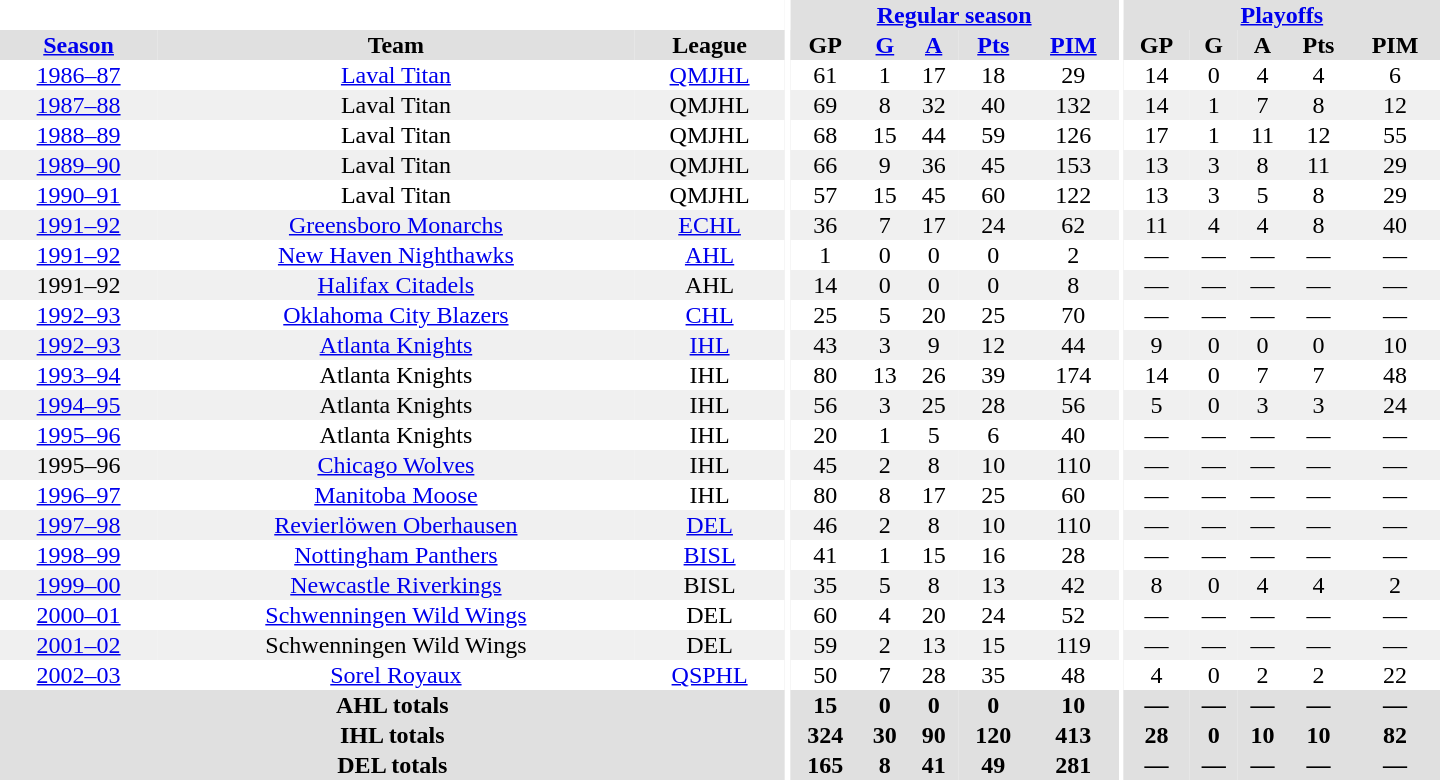<table border="0" cellpadding="1" cellspacing="0" style="text-align:center; width:60em">
<tr bgcolor="#e0e0e0">
<th colspan="3" bgcolor="#ffffff"></th>
<th rowspan="102" bgcolor="#ffffff"></th>
<th colspan="5"><a href='#'>Regular season</a></th>
<th rowspan="102" bgcolor="#ffffff"></th>
<th colspan="5"><a href='#'>Playoffs</a></th>
</tr>
<tr bgcolor="#e0e0e0">
<th><a href='#'>Season</a></th>
<th>Team</th>
<th>League</th>
<th>GP</th>
<th><a href='#'>G</a></th>
<th><a href='#'>A</a></th>
<th><a href='#'>Pts</a></th>
<th><a href='#'>PIM</a></th>
<th>GP</th>
<th>G</th>
<th>A</th>
<th>Pts</th>
<th>PIM</th>
</tr>
<tr>
</tr>
<tr>
<td><a href='#'>1986–87</a></td>
<td><a href='#'>Laval Titan</a></td>
<td><a href='#'>QMJHL</a></td>
<td>61</td>
<td>1</td>
<td>17</td>
<td>18</td>
<td>29</td>
<td>14</td>
<td>0</td>
<td>4</td>
<td>4</td>
<td>6</td>
</tr>
<tr bgcolor="#f0f0f0">
<td><a href='#'>1987–88</a></td>
<td>Laval Titan</td>
<td>QMJHL</td>
<td>69</td>
<td>8</td>
<td>32</td>
<td>40</td>
<td>132</td>
<td>14</td>
<td>1</td>
<td>7</td>
<td>8</td>
<td>12</td>
</tr>
<tr>
<td><a href='#'>1988–89</a></td>
<td>Laval Titan</td>
<td>QMJHL</td>
<td>68</td>
<td>15</td>
<td>44</td>
<td>59</td>
<td>126</td>
<td>17</td>
<td>1</td>
<td>11</td>
<td>12</td>
<td>55</td>
</tr>
<tr bgcolor="#f0f0f0">
<td><a href='#'>1989–90</a></td>
<td>Laval Titan</td>
<td>QMJHL</td>
<td>66</td>
<td>9</td>
<td>36</td>
<td>45</td>
<td>153</td>
<td>13</td>
<td>3</td>
<td>8</td>
<td>11</td>
<td>29</td>
</tr>
<tr>
<td><a href='#'>1990–91</a></td>
<td>Laval Titan</td>
<td>QMJHL</td>
<td>57</td>
<td>15</td>
<td>45</td>
<td>60</td>
<td>122</td>
<td>13</td>
<td>3</td>
<td>5</td>
<td>8</td>
<td>29</td>
</tr>
<tr bgcolor="#f0f0f0">
<td><a href='#'>1991–92</a></td>
<td><a href='#'>Greensboro Monarchs</a></td>
<td><a href='#'>ECHL</a></td>
<td>36</td>
<td>7</td>
<td>17</td>
<td>24</td>
<td>62</td>
<td>11</td>
<td>4</td>
<td>4</td>
<td>8</td>
<td>40</td>
</tr>
<tr>
<td><a href='#'>1991–92</a></td>
<td><a href='#'>New Haven Nighthawks</a></td>
<td><a href='#'>AHL</a></td>
<td>1</td>
<td>0</td>
<td>0</td>
<td>0</td>
<td>2</td>
<td>—</td>
<td>—</td>
<td>—</td>
<td>—</td>
<td>—</td>
</tr>
<tr bgcolor="#f0f0f0">
<td>1991–92</td>
<td><a href='#'>Halifax Citadels</a></td>
<td>AHL</td>
<td>14</td>
<td>0</td>
<td>0</td>
<td>0</td>
<td>8</td>
<td>—</td>
<td>—</td>
<td>—</td>
<td>—</td>
<td>—</td>
</tr>
<tr>
<td><a href='#'>1992–93</a></td>
<td><a href='#'>Oklahoma City Blazers</a></td>
<td><a href='#'>CHL</a></td>
<td>25</td>
<td>5</td>
<td>20</td>
<td>25</td>
<td>70</td>
<td>—</td>
<td>—</td>
<td>—</td>
<td>—</td>
<td>—</td>
</tr>
<tr bgcolor="#f0f0f0">
<td><a href='#'>1992–93</a></td>
<td><a href='#'>Atlanta Knights</a></td>
<td><a href='#'>IHL</a></td>
<td>43</td>
<td>3</td>
<td>9</td>
<td>12</td>
<td>44</td>
<td>9</td>
<td>0</td>
<td>0</td>
<td>0</td>
<td>10</td>
</tr>
<tr>
<td><a href='#'>1993–94</a></td>
<td>Atlanta Knights</td>
<td>IHL</td>
<td>80</td>
<td>13</td>
<td>26</td>
<td>39</td>
<td>174</td>
<td>14</td>
<td>0</td>
<td>7</td>
<td>7</td>
<td>48</td>
</tr>
<tr bgcolor="#f0f0f0">
<td><a href='#'>1994–95</a></td>
<td>Atlanta Knights</td>
<td>IHL</td>
<td>56</td>
<td>3</td>
<td>25</td>
<td>28</td>
<td>56</td>
<td>5</td>
<td>0</td>
<td>3</td>
<td>3</td>
<td>24</td>
</tr>
<tr>
<td><a href='#'>1995–96</a></td>
<td>Atlanta Knights</td>
<td>IHL</td>
<td>20</td>
<td>1</td>
<td>5</td>
<td>6</td>
<td>40</td>
<td>—</td>
<td>—</td>
<td>—</td>
<td>—</td>
<td>—</td>
</tr>
<tr bgcolor="#f0f0f0">
<td>1995–96</td>
<td><a href='#'>Chicago Wolves</a></td>
<td>IHL</td>
<td>45</td>
<td>2</td>
<td>8</td>
<td>10</td>
<td>110</td>
<td>—</td>
<td>—</td>
<td>—</td>
<td>—</td>
<td>—</td>
</tr>
<tr>
<td><a href='#'>1996–97</a></td>
<td><a href='#'>Manitoba Moose</a></td>
<td>IHL</td>
<td>80</td>
<td>8</td>
<td>17</td>
<td>25</td>
<td>60</td>
<td>—</td>
<td>—</td>
<td>—</td>
<td>—</td>
<td>—</td>
</tr>
<tr bgcolor="#f0f0f0">
<td><a href='#'>1997–98</a></td>
<td><a href='#'>Revierlöwen Oberhausen</a></td>
<td><a href='#'>DEL</a></td>
<td>46</td>
<td>2</td>
<td>8</td>
<td>10</td>
<td>110</td>
<td>—</td>
<td>—</td>
<td>—</td>
<td>—</td>
<td>—</td>
</tr>
<tr>
<td><a href='#'>1998–99</a></td>
<td><a href='#'>Nottingham Panthers</a></td>
<td><a href='#'>BISL</a></td>
<td>41</td>
<td>1</td>
<td>15</td>
<td>16</td>
<td>28</td>
<td>—</td>
<td>—</td>
<td>—</td>
<td>—</td>
<td>—</td>
</tr>
<tr bgcolor="#f0f0f0">
<td><a href='#'>1999–00</a></td>
<td><a href='#'>Newcastle Riverkings</a></td>
<td>BISL</td>
<td>35</td>
<td>5</td>
<td>8</td>
<td>13</td>
<td>42</td>
<td>8</td>
<td>0</td>
<td>4</td>
<td>4</td>
<td>2</td>
</tr>
<tr>
<td><a href='#'>2000–01</a></td>
<td><a href='#'>Schwenningen Wild Wings</a></td>
<td>DEL</td>
<td>60</td>
<td>4</td>
<td>20</td>
<td>24</td>
<td>52</td>
<td>—</td>
<td>—</td>
<td>—</td>
<td>—</td>
<td>—</td>
</tr>
<tr bgcolor="#f0f0f0">
<td><a href='#'>2001–02</a></td>
<td>Schwenningen Wild Wings</td>
<td>DEL</td>
<td>59</td>
<td>2</td>
<td>13</td>
<td>15</td>
<td>119</td>
<td>—</td>
<td>—</td>
<td>—</td>
<td>—</td>
<td>—</td>
</tr>
<tr>
<td><a href='#'>2002–03</a></td>
<td><a href='#'>Sorel Royaux</a></td>
<td><a href='#'>QSPHL</a></td>
<td>50</td>
<td>7</td>
<td>28</td>
<td>35</td>
<td>48</td>
<td>4</td>
<td>0</td>
<td>2</td>
<td>2</td>
<td>22</td>
</tr>
<tr bgcolor="#e0e0e0">
<th colspan="3">AHL totals</th>
<th>15</th>
<th>0</th>
<th>0</th>
<th>0</th>
<th>10</th>
<th>—</th>
<th>—</th>
<th>—</th>
<th>—</th>
<th>—</th>
</tr>
<tr bgcolor="#e0e0e0">
<th colspan="3">IHL totals</th>
<th>324</th>
<th>30</th>
<th>90</th>
<th>120</th>
<th>413</th>
<th>28</th>
<th>0</th>
<th>10</th>
<th>10</th>
<th>82</th>
</tr>
<tr bgcolor="#e0e0e0">
<th colspan="3">DEL totals</th>
<th>165</th>
<th>8</th>
<th>41</th>
<th>49</th>
<th>281</th>
<th>—</th>
<th>—</th>
<th>—</th>
<th>—</th>
<th>—</th>
</tr>
</table>
